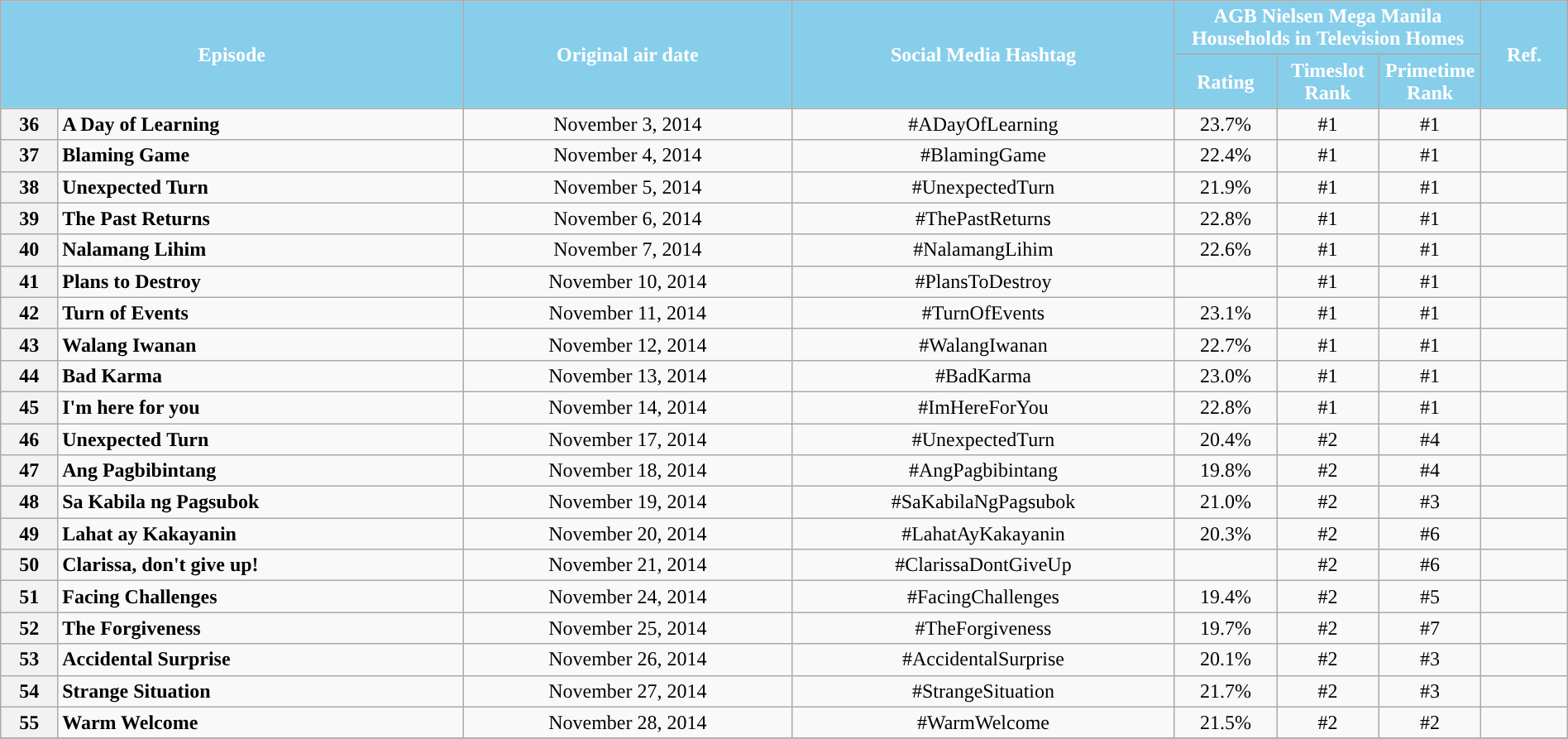<table class="wikitable" style="text-align:center; font-size:100%; line-height:18px;"  width="100%">
<tr>
<th colspan="2" rowspan="2" style="background-color:#87CEEB; color:#ffffff;">Episode</th>
<th style="background:#87CEEB; color:white" rowspan="2">Original air date</th>
<th style="background:#87CEEB; color:white" rowspan="2">Social Media Hashtag</th>
<th style="background-color:#87CEEB; color:#ffffff;" colspan="3">AGB Nielsen Mega Manila Households in Television Homes</th>
<th rowspan="2" style="background:#87CEEB; color:white">Ref.</th>
</tr>
<tr style="text-align: center style=">
<th style="background-color:#87CEEB; width:75px; color:#ffffff;">Rating</th>
<th style="background-color:#87CEEB; width:75px; color:#ffffff;">Timeslot Rank</th>
<th style="background-color:#87CEEB; width:75px; color:#ffffff;">Primetime Rank</th>
</tr>
<tr>
<th>36</th>
<td style="text-align: left;"><strong>A Day of Learning</strong></td>
<td>November 3, 2014</td>
<td>#ADayOfLearning</td>
<td>23.7%</td>
<td>#1</td>
<td>#1</td>
<td></td>
</tr>
<tr>
<th>37</th>
<td style="text-align: left;"><strong>Blaming Game</strong></td>
<td>November 4, 2014</td>
<td>#BlamingGame</td>
<td>22.4%</td>
<td>#1</td>
<td>#1</td>
<td></td>
</tr>
<tr>
<th>38</th>
<td style="text-align: left;"><strong>Unexpected Turn</strong></td>
<td>November 5, 2014</td>
<td>#UnexpectedTurn</td>
<td>21.9%</td>
<td>#1</td>
<td>#1</td>
<td></td>
</tr>
<tr>
<th>39</th>
<td style="text-align: left;"><strong>The Past Returns</strong></td>
<td>November 6, 2014</td>
<td>#ThePastReturns</td>
<td>22.8%</td>
<td>#1</td>
<td>#1</td>
<td></td>
</tr>
<tr>
<th>40</th>
<td style="text-align: left;"><strong>Nalamang Lihim</strong></td>
<td>November 7, 2014</td>
<td>#NalamangLihim</td>
<td>22.6%</td>
<td>#1</td>
<td>#1</td>
<td></td>
</tr>
<tr>
<th>41</th>
<td style="text-align: left;"><strong>Plans to Destroy</strong></td>
<td>November 10, 2014</td>
<td>#PlansToDestroy</td>
<td></td>
<td>#1</td>
<td>#1</td>
<td></td>
</tr>
<tr>
<th>42</th>
<td style="text-align: left;"><strong>Turn of Events</strong></td>
<td>November 11, 2014</td>
<td>#TurnOfEvents</td>
<td>23.1%</td>
<td>#1</td>
<td>#1</td>
<td></td>
</tr>
<tr>
<th>43</th>
<td style="text-align: left;"><strong>Walang Iwanan</strong></td>
<td>November 12, 2014</td>
<td>#WalangIwanan</td>
<td>22.7%</td>
<td>#1</td>
<td>#1</td>
<td></td>
</tr>
<tr>
<th>44</th>
<td style="text-align: left;"><strong>Bad Karma</strong></td>
<td>November 13, 2014</td>
<td>#BadKarma</td>
<td>23.0%</td>
<td>#1</td>
<td>#1</td>
<td></td>
</tr>
<tr>
<th>45</th>
<td style="text-align: left;"><strong>I'm here for you</strong></td>
<td>November 14, 2014</td>
<td>#ImHereForYou</td>
<td>22.8%</td>
<td>#1</td>
<td>#1</td>
<td></td>
</tr>
<tr>
<th>46</th>
<td style="text-align: left;"><strong>Unexpected Turn</strong></td>
<td>November 17, 2014</td>
<td>#UnexpectedTurn</td>
<td>20.4%</td>
<td>#2</td>
<td>#4</td>
<td></td>
</tr>
<tr>
<th>47</th>
<td style="text-align: left;"><strong>Ang Pagbibintang</strong></td>
<td>November 18, 2014</td>
<td>#AngPagbibintang</td>
<td>19.8%</td>
<td>#2</td>
<td>#4</td>
<td></td>
</tr>
<tr>
<th>48</th>
<td style="text-align: left;"><strong>Sa Kabila ng Pagsubok</strong></td>
<td>November 19, 2014</td>
<td>#SaKabilaNgPagsubok</td>
<td>21.0%</td>
<td>#2</td>
<td>#3</td>
<td></td>
</tr>
<tr>
<th>49</th>
<td style="text-align: left;"><strong>Lahat ay Kakayanin</strong></td>
<td>November 20, 2014</td>
<td>#LahatAyKakayanin</td>
<td>20.3%</td>
<td>#2</td>
<td>#6</td>
<td></td>
</tr>
<tr>
<th>50</th>
<td style="text-align: left;"><strong>Clarissa, don't give up!</strong></td>
<td>November 21, 2014</td>
<td>#ClarissaDontGiveUp</td>
<td></td>
<td>#2</td>
<td>#6</td>
<td></td>
</tr>
<tr>
<th>51</th>
<td style="text-align: left;"><strong>Facing Challenges</strong></td>
<td>November 24, 2014</td>
<td>#FacingChallenges</td>
<td>19.4%</td>
<td>#2</td>
<td>#5</td>
<td></td>
</tr>
<tr>
<th>52</th>
<td style="text-align: left;"><strong>The Forgiveness</strong></td>
<td>November 25, 2014</td>
<td>#TheForgiveness</td>
<td>19.7%</td>
<td>#2</td>
<td>#7</td>
<td></td>
</tr>
<tr>
<th>53</th>
<td style="text-align: left;"><strong>Accidental Surprise</strong></td>
<td>November 26, 2014</td>
<td>#AccidentalSurprise</td>
<td>20.1%</td>
<td>#2</td>
<td>#3</td>
<td></td>
</tr>
<tr>
<th>54</th>
<td style="text-align: left;"><strong>Strange Situation</strong></td>
<td>November 27, 2014</td>
<td>#StrangeSituation</td>
<td>21.7%</td>
<td>#2</td>
<td>#3</td>
<td></td>
</tr>
<tr>
<th>55</th>
<td style="text-align: left;"><strong>Warm Welcome</strong></td>
<td>November 28, 2014</td>
<td>#WarmWelcome</td>
<td>21.5%</td>
<td>#2</td>
<td>#2</td>
<td></td>
</tr>
<tr>
</tr>
</table>
